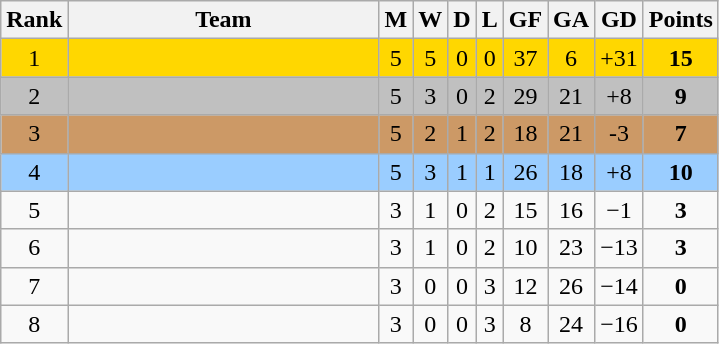<table class="wikitable sortable" style="text-align:center">
<tr>
<th>Rank</th>
<th width=200>Team</th>
<th>M</th>
<th>W</th>
<th>D</th>
<th>L</th>
<th>GF</th>
<th>GA</th>
<th>GD</th>
<th>Points</th>
</tr>
<tr bgcolor=gold>
<td>1</td>
<td align=left></td>
<td>5</td>
<td>5</td>
<td>0</td>
<td>0</td>
<td>37</td>
<td>6</td>
<td>+31</td>
<td><strong>15</strong></td>
</tr>
<tr bgcolor=silver>
<td>2</td>
<td align=left></td>
<td>5</td>
<td>3</td>
<td>0</td>
<td>2</td>
<td>29</td>
<td>21</td>
<td>+8</td>
<td><strong>9</strong></td>
</tr>
<tr bgcolor=#cc9966>
<td>3</td>
<td align=left></td>
<td>5</td>
<td>2</td>
<td>1</td>
<td>2</td>
<td>18</td>
<td>21</td>
<td>-3</td>
<td><strong>7</strong></td>
</tr>
<tr bgcolor=#9acdff>
<td>4</td>
<td align=left></td>
<td>5</td>
<td>3</td>
<td>1</td>
<td>1</td>
<td>26</td>
<td>18</td>
<td>+8</td>
<td><strong>10</strong></td>
</tr>
<tr bgcolor=>
<td>5</td>
<td align=left></td>
<td>3</td>
<td>1</td>
<td>0</td>
<td>2</td>
<td>15</td>
<td>16</td>
<td>−1</td>
<td><strong>3</strong></td>
</tr>
<tr bgcolor=>
<td>6</td>
<td align=left></td>
<td>3</td>
<td>1</td>
<td>0</td>
<td>2</td>
<td>10</td>
<td>23</td>
<td>−13</td>
<td><strong>3</strong></td>
</tr>
<tr bgcolor=>
<td>7</td>
<td align=left></td>
<td>3</td>
<td>0</td>
<td>0</td>
<td>3</td>
<td>12</td>
<td>26</td>
<td>−14</td>
<td><strong>0</strong></td>
</tr>
<tr bgcolor=>
<td>8</td>
<td align=left></td>
<td>3</td>
<td>0</td>
<td>0</td>
<td>3</td>
<td>8</td>
<td>24</td>
<td>−16</td>
<td><strong>0</strong></td>
</tr>
</table>
